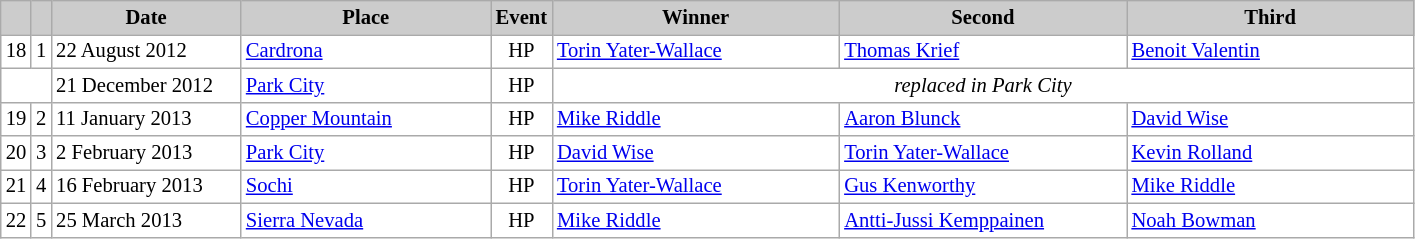<table class="wikitable plainrowheaders" style="background:#fff; font-size:86%; line-height:16px; border:grey solid 1px; border-collapse:collapse;">
<tr style="background:#ccc; text-align:center;">
<th scope="col" style="background:#ccc; width=20 px;"></th>
<th scope="col" style="background:#ccc; width=30 px;"></th>
<th scope="col" style="background:#ccc; width:120px;">Date</th>
<th scope="col" style="background:#ccc; width:160px;">Place</th>
<th scope="col" style="background:#ccc; width:15px;">Event</th>
<th scope="col" style="background:#ccc; width:185px;">Winner</th>
<th scope="col" style="background:#ccc; width:185px;">Second</th>
<th scope="col" style="background:#ccc; width:185px;">Third</th>
</tr>
<tr>
<td align=center>18</td>
<td align=center>1</td>
<td>22 August 2012</td>
<td> <a href='#'>Cardrona</a></td>
<td align=center>HP</td>
<td> <a href='#'>Torin Yater-Wallace</a></td>
<td> <a href='#'>Thomas Krief</a></td>
<td> <a href='#'>Benoit Valentin</a></td>
</tr>
<tr>
<td colspan=2></td>
<td>21 December 2012</td>
<td> <a href='#'>Park City</a></td>
<td align=center>HP</td>
<td colspan=3 align=center><em>replaced in Park City</em></td>
</tr>
<tr>
<td align=center>19</td>
<td align=center>2</td>
<td>11 January 2013</td>
<td> <a href='#'>Copper Mountain</a></td>
<td align=center>HP</td>
<td> <a href='#'>Mike Riddle</a></td>
<td> <a href='#'>Aaron Blunck</a></td>
<td> <a href='#'>David Wise</a></td>
</tr>
<tr>
<td align=center>20</td>
<td align=center>3</td>
<td>2 February 2013<small></small></td>
<td> <a href='#'>Park City</a></td>
<td align=center>HP</td>
<td> <a href='#'>David Wise</a></td>
<td> <a href='#'>Torin Yater-Wallace</a></td>
<td> <a href='#'>Kevin Rolland</a></td>
</tr>
<tr>
<td align=center>21</td>
<td align=center>4</td>
<td>16 February 2013</td>
<td> <a href='#'>Sochi</a></td>
<td align=center>HP</td>
<td> <a href='#'>Torin Yater-Wallace</a></td>
<td> <a href='#'>Gus Kenworthy</a></td>
<td> <a href='#'>Mike Riddle</a></td>
</tr>
<tr>
<td align=center>22</td>
<td align=center>5</td>
<td>25 March 2013</td>
<td> <a href='#'>Sierra Nevada</a></td>
<td align=center>HP</td>
<td> <a href='#'>Mike Riddle</a></td>
<td> <a href='#'>Antti-Jussi Kemppainen</a></td>
<td> <a href='#'>Noah Bowman</a></td>
</tr>
</table>
